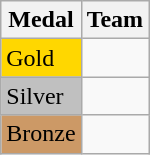<table class="wikitable">
<tr>
<th>Medal</th>
<th>Team</th>
</tr>
<tr>
<td bgcolor="gold">Gold</td>
<td></td>
</tr>
<tr>
<td bgcolor="silver">Silver</td>
<td></td>
</tr>
<tr>
<td bgcolor="cc9966">Bronze</td>
<td></td>
</tr>
</table>
